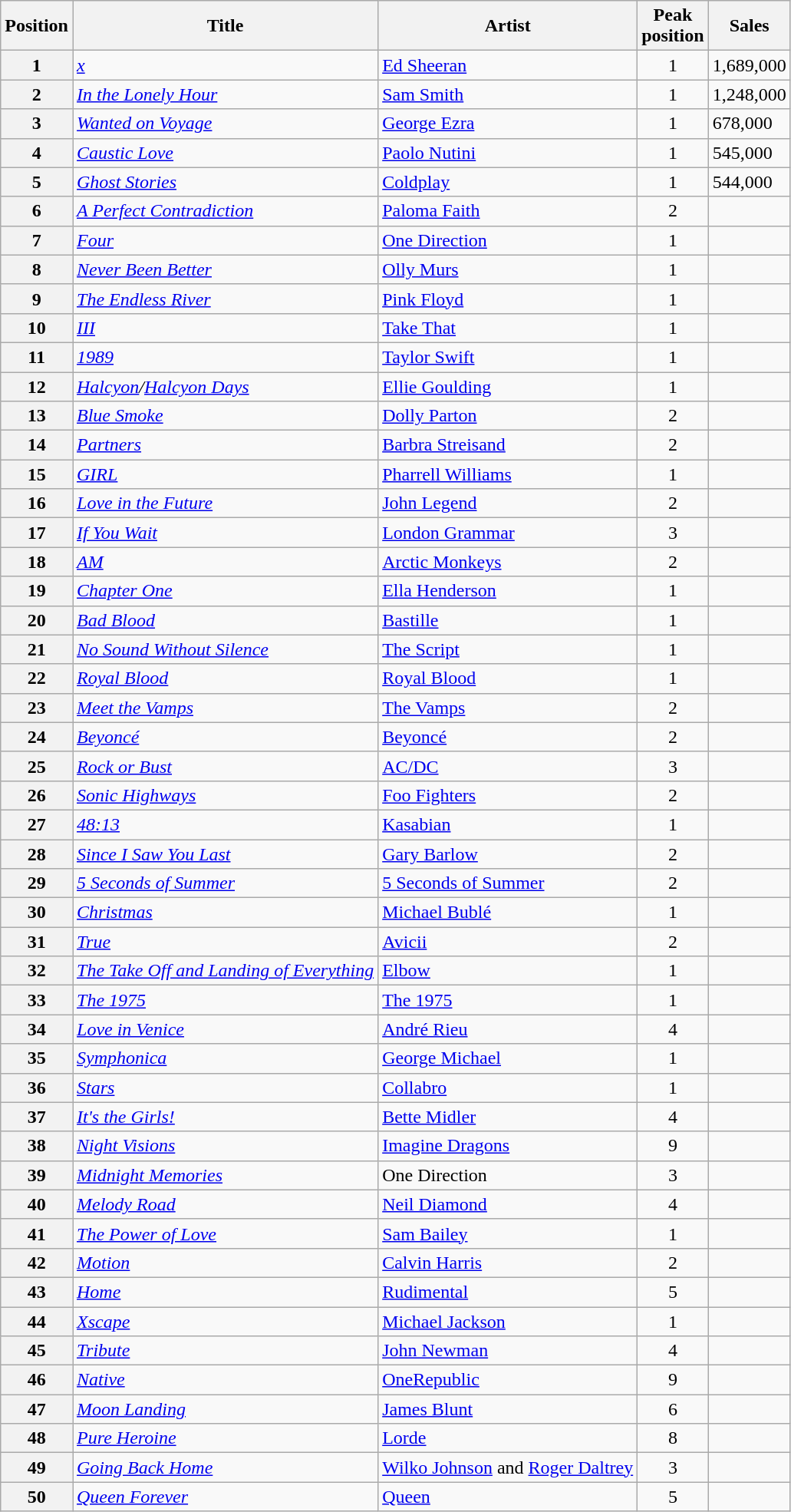<table class="wikitable plainrowheaders">
<tr>
<th scope=col>Position</th>
<th scope=col>Title</th>
<th scope=col>Artist</th>
<th scope=col>Peak<br>position</th>
<th scope=col>Sales</th>
</tr>
<tr>
<th scope=row style="text-align:center;">1</th>
<td><em><a href='#'>x</a></em></td>
<td><a href='#'>Ed Sheeran</a></td>
<td align="center">1</td>
<td>1,689,000</td>
</tr>
<tr>
<th scope=row style="text-align:center;">2</th>
<td><em><a href='#'>In the Lonely Hour</a></em></td>
<td><a href='#'>Sam Smith</a></td>
<td align="center">1</td>
<td>1,248,000</td>
</tr>
<tr>
<th scope=row style="text-align:center;">3</th>
<td><em><a href='#'>Wanted on Voyage</a></em></td>
<td><a href='#'>George Ezra</a></td>
<td align="center">1</td>
<td>678,000</td>
</tr>
<tr>
<th scope=row style="text-align:center;">4</th>
<td><em><a href='#'>Caustic Love</a></em></td>
<td><a href='#'>Paolo Nutini</a></td>
<td align="center">1</td>
<td>545,000</td>
</tr>
<tr>
<th scope=row style="text-align:center;">5</th>
<td><em><a href='#'>Ghost Stories</a></em></td>
<td><a href='#'>Coldplay</a></td>
<td align="center">1</td>
<td>544,000</td>
</tr>
<tr>
<th scope=row style="text-align:center;">6</th>
<td><em><a href='#'>A Perfect Contradiction</a></em></td>
<td><a href='#'>Paloma Faith</a></td>
<td align="center">2</td>
<td></td>
</tr>
<tr>
<th scope=row style="text-align:center;">7</th>
<td><em><a href='#'>Four</a></em></td>
<td><a href='#'>One Direction</a></td>
<td align="center">1</td>
<td></td>
</tr>
<tr>
<th scope=row style="text-align:center;">8</th>
<td><em><a href='#'>Never Been Better</a></em></td>
<td><a href='#'>Olly Murs</a></td>
<td align="center">1</td>
<td></td>
</tr>
<tr>
<th scope=row style="text-align:center;">9</th>
<td><em><a href='#'>The Endless River</a></em></td>
<td><a href='#'>Pink Floyd</a></td>
<td align="center">1</td>
<td></td>
</tr>
<tr>
<th scope=row style="text-align:center;">10</th>
<td><em><a href='#'>III</a></em></td>
<td><a href='#'>Take That</a></td>
<td align="center">1</td>
<td></td>
</tr>
<tr>
<th scope=row style="text-align:center;">11</th>
<td><em><a href='#'>1989</a></em></td>
<td><a href='#'>Taylor Swift</a></td>
<td align="center">1</td>
<td></td>
</tr>
<tr>
<th scope=row style="text-align:center;">12</th>
<td><em><a href='#'>Halcyon</a>/<a href='#'>Halcyon Days</a></em></td>
<td><a href='#'>Ellie Goulding</a></td>
<td align="center">1</td>
<td></td>
</tr>
<tr>
<th scope=row style="text-align:center;">13</th>
<td><em><a href='#'>Blue Smoke</a></em></td>
<td><a href='#'>Dolly Parton</a></td>
<td align="center">2</td>
<td></td>
</tr>
<tr>
<th scope=row style="text-align:center;">14</th>
<td><em><a href='#'>Partners</a></em></td>
<td><a href='#'>Barbra Streisand</a></td>
<td align="center">2</td>
<td></td>
</tr>
<tr>
<th scope=row style="text-align:center;">15</th>
<td><em><a href='#'>GIRL</a></em></td>
<td><a href='#'>Pharrell Williams</a></td>
<td align="center">1</td>
<td></td>
</tr>
<tr>
<th scope=row style="text-align:center;">16</th>
<td><em><a href='#'>Love in the Future</a></em></td>
<td><a href='#'>John Legend</a></td>
<td align="center">2</td>
<td></td>
</tr>
<tr>
<th scope=row style="text-align:center;">17</th>
<td><em><a href='#'>If You Wait</a></em></td>
<td><a href='#'>London Grammar</a></td>
<td align="center">3</td>
<td></td>
</tr>
<tr>
<th scope=row style="text-align:center;">18</th>
<td><em><a href='#'>AM</a></em></td>
<td><a href='#'>Arctic Monkeys</a></td>
<td align="center">2</td>
<td></td>
</tr>
<tr>
<th scope=row style="text-align:center;">19</th>
<td><em><a href='#'>Chapter One</a></em></td>
<td><a href='#'>Ella Henderson</a></td>
<td align="center">1</td>
<td></td>
</tr>
<tr>
<th scope=row style="text-align:center;">20</th>
<td><em><a href='#'>Bad Blood</a></em></td>
<td><a href='#'>Bastille</a></td>
<td align="center">1</td>
<td></td>
</tr>
<tr>
<th scope=row style="text-align:center;">21</th>
<td><em><a href='#'>No Sound Without Silence</a></em></td>
<td><a href='#'>The Script</a></td>
<td align="center">1</td>
<td></td>
</tr>
<tr>
<th scope=row style="text-align:center;">22</th>
<td><em><a href='#'>Royal Blood</a></em></td>
<td><a href='#'>Royal Blood</a></td>
<td align="center">1</td>
<td></td>
</tr>
<tr>
<th scope=row style="text-align:center;">23</th>
<td><em><a href='#'>Meet the Vamps</a></em></td>
<td><a href='#'>The Vamps</a></td>
<td align="center">2</td>
<td></td>
</tr>
<tr>
<th scope=row style="text-align:center;">24</th>
<td><em><a href='#'>Beyoncé</a></em></td>
<td><a href='#'>Beyoncé</a></td>
<td align="center">2</td>
<td></td>
</tr>
<tr>
<th scope=row style="text-align:center;">25</th>
<td><em><a href='#'>Rock or Bust</a></em></td>
<td><a href='#'>AC/DC</a></td>
<td align="center">3</td>
<td></td>
</tr>
<tr>
<th scope=row style="text-align:center;">26</th>
<td><em><a href='#'>Sonic Highways</a></em></td>
<td><a href='#'>Foo Fighters</a></td>
<td align="center">2</td>
<td></td>
</tr>
<tr>
<th scope=row style="text-align:center;">27</th>
<td><em><a href='#'>48:13</a></em></td>
<td><a href='#'>Kasabian</a></td>
<td align="center">1</td>
<td></td>
</tr>
<tr>
<th scope=row style="text-align:center;">28</th>
<td><em><a href='#'>Since I Saw You Last</a></em></td>
<td><a href='#'>Gary Barlow</a></td>
<td align="center">2</td>
<td></td>
</tr>
<tr>
<th scope=row style="text-align:center;">29</th>
<td><em><a href='#'>5 Seconds of Summer</a></em></td>
<td><a href='#'>5 Seconds of Summer</a></td>
<td align="center">2</td>
<td></td>
</tr>
<tr>
<th scope=row style="text-align:center;">30</th>
<td><em><a href='#'>Christmas</a></em></td>
<td><a href='#'>Michael Bublé</a></td>
<td align="center">1</td>
<td></td>
</tr>
<tr>
<th scope=row style="text-align:center;">31</th>
<td><em><a href='#'>True</a></em></td>
<td><a href='#'>Avicii</a></td>
<td align="center">2</td>
<td></td>
</tr>
<tr>
<th scope=row style="text-align:center;">32</th>
<td><em><a href='#'>The Take Off and Landing of Everything</a></em></td>
<td><a href='#'>Elbow</a></td>
<td align="center">1</td>
<td></td>
</tr>
<tr>
<th scope=row style="text-align:center;">33</th>
<td><em><a href='#'>The 1975</a></em></td>
<td><a href='#'>The 1975</a></td>
<td align="center">1</td>
<td></td>
</tr>
<tr>
<th scope=row style="text-align:center;">34</th>
<td><em><a href='#'>Love in Venice</a></em></td>
<td><a href='#'>André Rieu</a></td>
<td align="center">4</td>
<td></td>
</tr>
<tr>
<th scope=row style="text-align:center;">35</th>
<td><em><a href='#'>Symphonica</a></em></td>
<td><a href='#'>George Michael</a></td>
<td align="center">1</td>
<td></td>
</tr>
<tr>
<th scope=row style="text-align:center;">36</th>
<td><em><a href='#'>Stars</a></em></td>
<td><a href='#'>Collabro</a></td>
<td align="center">1</td>
<td></td>
</tr>
<tr>
<th scope=row style="text-align:center;">37</th>
<td><em><a href='#'>It's the Girls!</a></em></td>
<td><a href='#'>Bette Midler</a></td>
<td align="center">4</td>
<td></td>
</tr>
<tr>
<th scope=row style="text-align:center;">38</th>
<td><em><a href='#'>Night Visions</a></em></td>
<td><a href='#'>Imagine Dragons</a></td>
<td align="center">9</td>
<td></td>
</tr>
<tr>
<th scope=row style="text-align:center;">39</th>
<td><em><a href='#'>Midnight Memories</a></em></td>
<td>One Direction</td>
<td align="center">3</td>
<td></td>
</tr>
<tr>
<th scope=row style="text-align:center;">40</th>
<td><em><a href='#'>Melody Road</a></em></td>
<td><a href='#'>Neil Diamond</a></td>
<td align="center">4</td>
<td></td>
</tr>
<tr>
<th scope=row style="text-align:center;">41</th>
<td><em><a href='#'>The Power of Love</a></em></td>
<td><a href='#'>Sam Bailey</a></td>
<td align="center">1</td>
<td></td>
</tr>
<tr>
<th scope=row style="text-align:center;">42</th>
<td><em><a href='#'>Motion</a></em></td>
<td><a href='#'>Calvin Harris</a></td>
<td align="center">2</td>
<td></td>
</tr>
<tr>
<th scope=row style="text-align:center;">43</th>
<td><em><a href='#'>Home</a></em></td>
<td><a href='#'>Rudimental</a></td>
<td align="center">5</td>
<td></td>
</tr>
<tr>
<th scope=row style="text-align:center;">44</th>
<td><em><a href='#'>Xscape</a></em></td>
<td><a href='#'>Michael Jackson</a></td>
<td align="center">1</td>
<td></td>
</tr>
<tr>
<th scope=row style="text-align:center;">45</th>
<td><em><a href='#'>Tribute</a></em></td>
<td><a href='#'>John Newman</a></td>
<td align="center">4</td>
<td></td>
</tr>
<tr>
<th scope=row style="text-align:center;">46</th>
<td><em><a href='#'>Native</a></em></td>
<td><a href='#'>OneRepublic</a></td>
<td align="center">9</td>
<td></td>
</tr>
<tr>
<th scope=row style="text-align:center;">47</th>
<td><em><a href='#'>Moon Landing</a></em></td>
<td><a href='#'>James Blunt</a></td>
<td align="center">6</td>
<td></td>
</tr>
<tr>
<th scope=row style="text-align:center;">48</th>
<td><em><a href='#'>Pure Heroine</a></em></td>
<td><a href='#'>Lorde</a></td>
<td align="center">8</td>
<td></td>
</tr>
<tr>
<th scope=row style="text-align:center;">49</th>
<td><em><a href='#'>Going Back Home</a></em></td>
<td><a href='#'>Wilko Johnson</a> and <a href='#'>Roger Daltrey</a></td>
<td align="center">3</td>
<td></td>
</tr>
<tr>
<th scope=row style="text-align:center;">50</th>
<td><em><a href='#'>Queen Forever</a></em></td>
<td><a href='#'>Queen</a></td>
<td align="center">5</td>
<td></td>
</tr>
</table>
